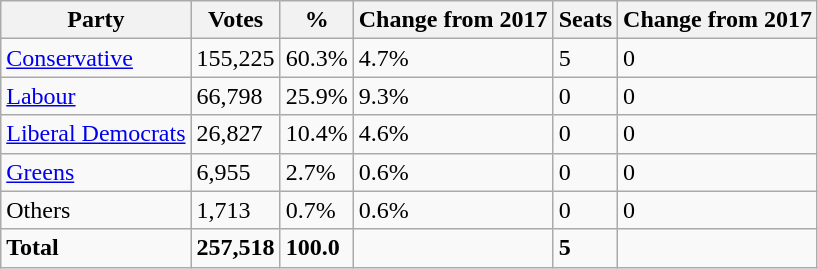<table class="wikitable">
<tr>
<th>Party</th>
<th>Votes</th>
<th>%</th>
<th>Change from 2017</th>
<th>Seats</th>
<th>Change from 2017</th>
</tr>
<tr>
<td><a href='#'>Conservative</a></td>
<td>155,225</td>
<td>60.3%</td>
<td>4.7%</td>
<td>5</td>
<td>0</td>
</tr>
<tr>
<td><a href='#'>Labour</a></td>
<td>66,798</td>
<td>25.9%</td>
<td>9.3%</td>
<td>0</td>
<td>0</td>
</tr>
<tr>
<td><a href='#'>Liberal Democrats</a></td>
<td>26,827</td>
<td>10.4%</td>
<td>4.6%</td>
<td>0</td>
<td>0</td>
</tr>
<tr>
<td><a href='#'>Greens</a></td>
<td>6,955</td>
<td>2.7%</td>
<td>0.6%</td>
<td>0</td>
<td>0</td>
</tr>
<tr>
<td>Others</td>
<td>1,713</td>
<td>0.7%</td>
<td>0.6%</td>
<td>0</td>
<td>0</td>
</tr>
<tr>
<td><strong>Total</strong></td>
<td><strong>257,518</strong></td>
<td><strong>100.0</strong></td>
<td></td>
<td><strong>5</strong></td>
<td></td>
</tr>
</table>
